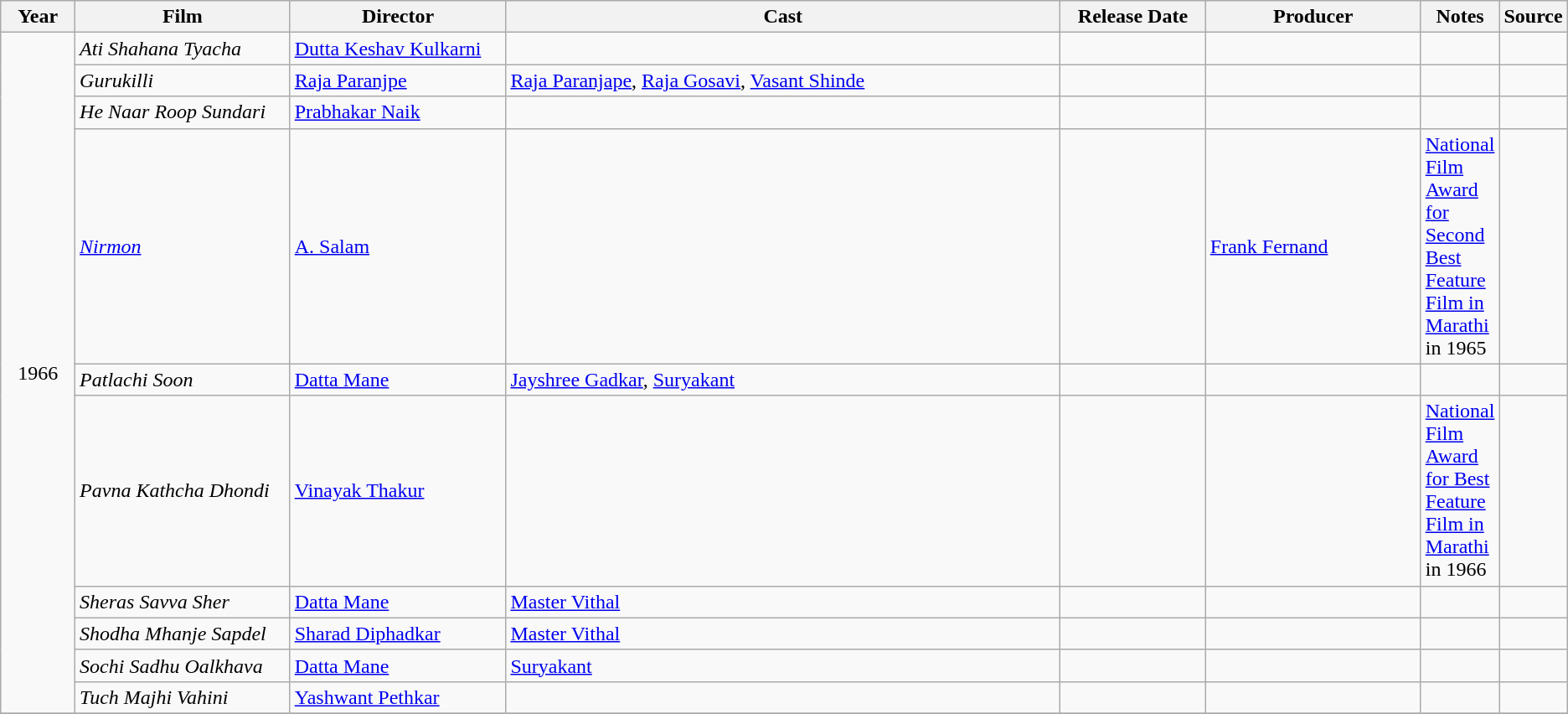<table class ="wikitable sortable collapsible">
<tr>
<th style="width: 05%;">Year</th>
<th style="width: 15%;">Film</th>
<th style="width: 15%;">Director</th>
<th style="width: 40%;" class="unsortable">Cast</th>
<th style="width: 10%;">Release Date</th>
<th style="width: 15%;" class="unsortable">Producer</th>
<th style="width: 15%;" class="unsortable">Notes</th>
<th style="width: 15%;" class="unsortable">Source</th>
</tr>
<tr>
<td rowspan=10 align="center">1966</td>
<td><em>Ati Shahana Tyacha</em></td>
<td><a href='#'>Dutta Keshav Kulkarni</a></td>
<td></td>
<td></td>
<td></td>
<td></td>
<td></td>
</tr>
<tr>
<td><em>Gurukilli</em></td>
<td><a href='#'>Raja Paranjpe</a></td>
<td><a href='#'>Raja Paranjape</a>, <a href='#'>Raja Gosavi</a>, <a href='#'>Vasant Shinde</a></td>
<td></td>
<td></td>
<td></td>
<td></td>
</tr>
<tr>
<td><em>He Naar Roop Sundari</em></td>
<td><a href='#'>Prabhakar Naik</a></td>
<td></td>
<td></td>
<td></td>
<td></td>
<td></td>
</tr>
<tr>
<td><em><a href='#'>Nirmon</a></em></td>
<td><a href='#'>A. Salam</a></td>
<td></td>
<td></td>
<td><a href='#'>Frank Fernand</a></td>
<td><a href='#'>National Film Award for Second Best Feature Film in Marathi</a> in 1965</td>
<td></td>
</tr>
<tr>
<td><em>Patlachi Soon</em></td>
<td><a href='#'>Datta Mane</a></td>
<td><a href='#'>Jayshree Gadkar</a>, <a href='#'>Suryakant</a></td>
<td></td>
<td></td>
<td></td>
<td></td>
</tr>
<tr>
<td><em>Pavna Kathcha Dhondi</em></td>
<td><a href='#'>Vinayak Thakur</a></td>
<td></td>
<td></td>
<td></td>
<td><a href='#'>National Film Award for Best Feature Film in Marathi</a> in 1966</td>
<td></td>
</tr>
<tr>
<td><em>Sheras Savva Sher</em></td>
<td><a href='#'>Datta Mane</a></td>
<td><a href='#'>Master Vithal</a></td>
<td></td>
<td></td>
<td></td>
<td></td>
</tr>
<tr>
<td><em>Shodha Mhanje Sapdel</em></td>
<td><a href='#'>Sharad Diphadkar</a></td>
<td><a href='#'>Master Vithal</a></td>
<td></td>
<td></td>
<td></td>
<td></td>
</tr>
<tr>
<td><em>Sochi Sadhu Oalkhava</em></td>
<td><a href='#'>Datta Mane</a></td>
<td><a href='#'>Suryakant</a></td>
<td></td>
<td></td>
<td></td>
<td></td>
</tr>
<tr>
<td><em>Tuch Majhi Vahini</em></td>
<td><a href='#'>Yashwant Pethkar</a></td>
<td></td>
<td></td>
<td></td>
<td></td>
<td></td>
</tr>
<tr>
</tr>
</table>
